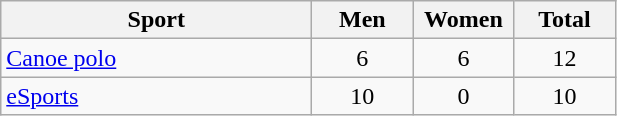<table class="wikitable" style="text-align:center;">
<tr>
<th width=200>Sport</th>
<th width=60>Men</th>
<th width=60>Women</th>
<th width=60>Total</th>
</tr>
<tr>
<td align=left><a href='#'>Canoe polo</a></td>
<td>6</td>
<td>6</td>
<td>12</td>
</tr>
<tr>
<td align=left><a href='#'>eSports</a></td>
<td>10</td>
<td>0</td>
<td>10</td>
</tr>
</table>
